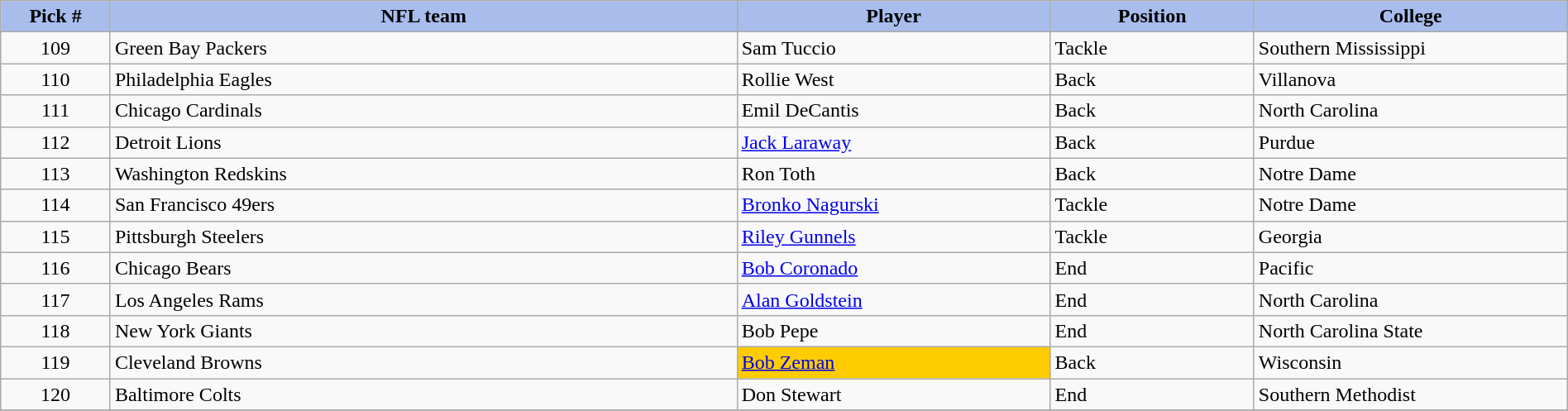<table class="wikitable sortable sortable" style="width: 100%">
<tr>
<th style="background:#A8BDEC;" width=7%>Pick #</th>
<th width=40% style="background:#A8BDEC;">NFL team</th>
<th width=20% style="background:#A8BDEC;">Player</th>
<th width=13% style="background:#A8BDEC;">Position</th>
<th style="background:#A8BDEC;">College</th>
</tr>
<tr>
<td align=center>109</td>
<td>Green Bay Packers</td>
<td>Sam Tuccio</td>
<td>Tackle</td>
<td>Southern Mississippi</td>
</tr>
<tr>
<td align=center>110</td>
<td>Philadelphia Eagles</td>
<td>Rollie West</td>
<td>Back</td>
<td>Villanova</td>
</tr>
<tr>
<td align=center>111</td>
<td>Chicago Cardinals</td>
<td>Emil DeCantis</td>
<td>Back</td>
<td>North Carolina</td>
</tr>
<tr>
<td align=center>112</td>
<td>Detroit Lions</td>
<td><a href='#'>Jack Laraway</a></td>
<td>Back</td>
<td>Purdue</td>
</tr>
<tr>
<td align=center>113</td>
<td>Washington Redskins</td>
<td>Ron Toth</td>
<td>Back</td>
<td>Notre Dame</td>
</tr>
<tr>
<td align=center>114</td>
<td>San Francisco 49ers</td>
<td><a href='#'>Bronko Nagurski</a></td>
<td>Tackle</td>
<td>Notre Dame</td>
</tr>
<tr>
<td align=center>115</td>
<td>Pittsburgh Steelers</td>
<td><a href='#'>Riley Gunnels</a></td>
<td>Tackle</td>
<td>Georgia</td>
</tr>
<tr>
<td align=center>116</td>
<td>Chicago Bears</td>
<td><a href='#'>Bob Coronado</a></td>
<td>End</td>
<td>Pacific</td>
</tr>
<tr>
<td align=center>117</td>
<td>Los Angeles Rams</td>
<td><a href='#'>Alan Goldstein</a></td>
<td>End</td>
<td>North Carolina</td>
</tr>
<tr>
<td align=center>118</td>
<td>New York Giants</td>
<td>Bob Pepe</td>
<td>End</td>
<td>North Carolina State</td>
</tr>
<tr>
<td align=center>119</td>
<td>Cleveland Browns</td>
<td bgcolor="#FFCC00"><a href='#'>Bob Zeman</a></td>
<td>Back</td>
<td>Wisconsin</td>
</tr>
<tr>
<td align=center>120</td>
<td>Baltimore Colts</td>
<td>Don Stewart</td>
<td>End</td>
<td>Southern Methodist</td>
</tr>
<tr>
</tr>
</table>
